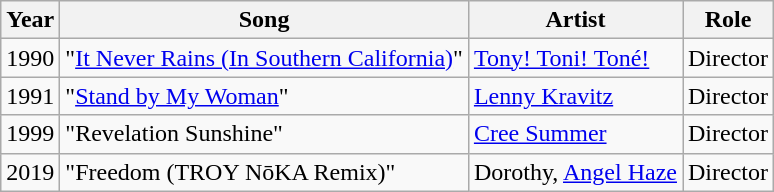<table class="wikitable sortable">
<tr>
<th scope="col">Year</th>
<th scope="col">Song</th>
<th scope="col">Artist</th>
<th scope="col">Role</th>
</tr>
<tr>
<td>1990</td>
<td>"<a href='#'>It Never Rains (In Southern California)</a>"</td>
<td><a href='#'>Tony! Toni! Toné!</a></td>
<td>Director</td>
</tr>
<tr>
<td>1991</td>
<td>"<a href='#'>Stand by My Woman</a>"</td>
<td><a href='#'>Lenny Kravitz</a></td>
<td>Director</td>
</tr>
<tr>
<td>1999</td>
<td>"Revelation Sunshine"</td>
<td><a href='#'>Cree Summer</a></td>
<td>Director</td>
</tr>
<tr>
<td>2019</td>
<td>"Freedom (TROY NōKA Remix)"</td>
<td>Dorothy, <a href='#'>Angel Haze</a></td>
<td>Director</td>
</tr>
</table>
